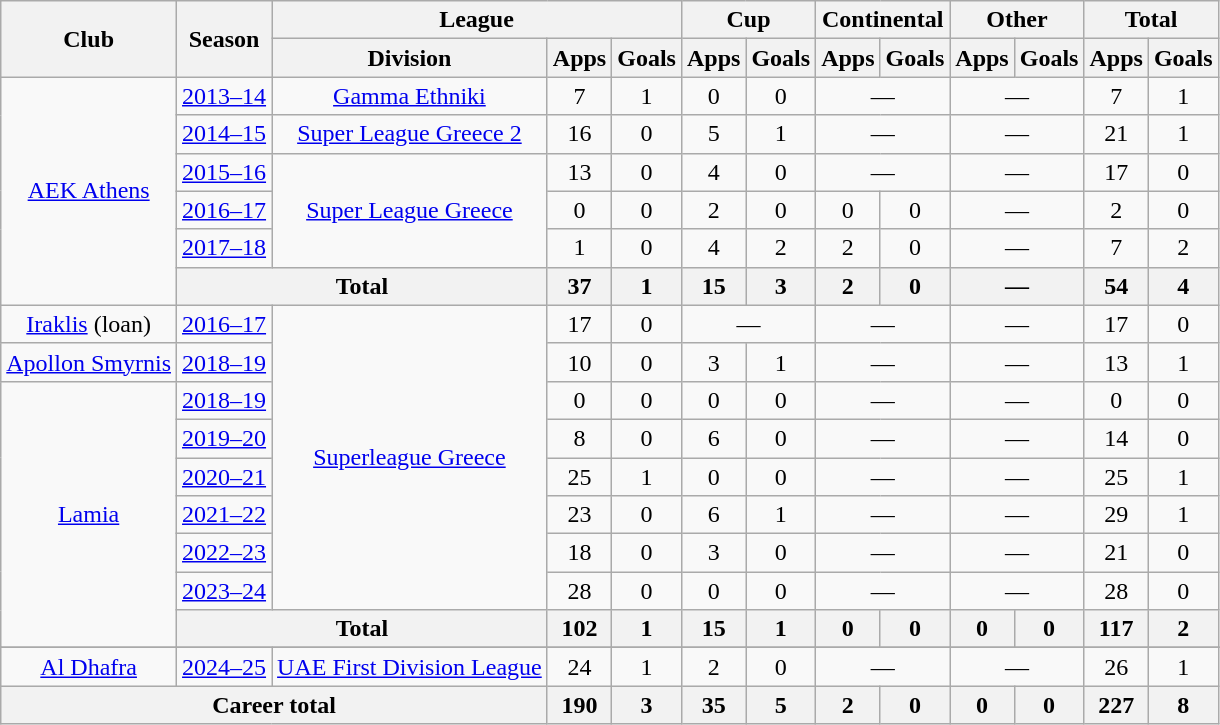<table class="wikitable" style="text-align:center">
<tr>
<th rowspan=2>Club</th>
<th rowspan=2>Season</th>
<th colspan=3>League</th>
<th colspan=2>Cup</th>
<th colspan=2>Continental</th>
<th colspan=2>Other</th>
<th colspan=3>Total</th>
</tr>
<tr>
<th>Division</th>
<th>Apps</th>
<th>Goals</th>
<th>Apps</th>
<th>Goals</th>
<th>Apps</th>
<th>Goals</th>
<th>Apps</th>
<th>Goals</th>
<th>Apps</th>
<th>Goals</th>
</tr>
<tr>
<td rowspan="6"><a href='#'>AEK Athens</a></td>
<td><a href='#'>2013–14</a></td>
<td><a href='#'>Gamma Ethniki</a></td>
<td>7</td>
<td>1</td>
<td>0</td>
<td>0</td>
<td colspan="2">—</td>
<td colspan="2">—</td>
<td>7</td>
<td>1</td>
</tr>
<tr>
<td><a href='#'>2014–15</a></td>
<td><a href='#'>Super League Greece 2</a></td>
<td>16</td>
<td>0</td>
<td>5</td>
<td>1</td>
<td colspan="2">—</td>
<td colspan="2">—</td>
<td>21</td>
<td>1</td>
</tr>
<tr>
<td><a href='#'>2015–16</a></td>
<td rowspan="3"><a href='#'>Super League Greece</a></td>
<td>13</td>
<td>0</td>
<td>4</td>
<td>0</td>
<td colspan="2">—</td>
<td colspan="2">—</td>
<td>17</td>
<td>0</td>
</tr>
<tr>
<td><a href='#'>2016–17</a></td>
<td>0</td>
<td>0</td>
<td>2</td>
<td>0</td>
<td>0</td>
<td>0</td>
<td colspan="2">—</td>
<td>2</td>
<td>0</td>
</tr>
<tr>
<td><a href='#'>2017–18</a></td>
<td>1</td>
<td>0</td>
<td>4</td>
<td>2</td>
<td>2</td>
<td>0</td>
<td colspan="2">—</td>
<td>7</td>
<td>2</td>
</tr>
<tr>
<th colspan="2">Total</th>
<th>37</th>
<th>1</th>
<th>15</th>
<th>3</th>
<th>2</th>
<th>0</th>
<th colspan="2">—</th>
<th>54</th>
<th>4</th>
</tr>
<tr>
<td><a href='#'>Iraklis</a> (loan)</td>
<td><a href='#'>2016–17</a></td>
<td rowspan="8"><a href='#'>Superleague Greece</a></td>
<td>17</td>
<td>0</td>
<td colspan="2">—</td>
<td colspan="2">—</td>
<td colspan="2">—</td>
<td>17</td>
<td>0</td>
</tr>
<tr>
<td><a href='#'>Apollon Smyrnis</a></td>
<td><a href='#'>2018–19</a></td>
<td>10</td>
<td>0</td>
<td>3</td>
<td>1</td>
<td colspan="2">—</td>
<td colspan="2">—</td>
<td>13</td>
<td>1</td>
</tr>
<tr>
<td rowspan="7"><a href='#'>Lamia</a></td>
<td><a href='#'>2018–19</a></td>
<td>0</td>
<td>0</td>
<td>0</td>
<td>0</td>
<td colspan="2">—</td>
<td colspan="2">—</td>
<td>0</td>
<td>0</td>
</tr>
<tr>
<td><a href='#'>2019–20</a></td>
<td>8</td>
<td>0</td>
<td>6</td>
<td>0</td>
<td colspan="2">—</td>
<td colspan="2">—</td>
<td>14</td>
<td>0</td>
</tr>
<tr>
<td><a href='#'>2020–21</a></td>
<td>25</td>
<td>1</td>
<td>0</td>
<td>0</td>
<td colspan="2">—</td>
<td colspan="2">—</td>
<td>25</td>
<td>1</td>
</tr>
<tr>
<td><a href='#'>2021–22</a></td>
<td>23</td>
<td>0</td>
<td>6</td>
<td>1</td>
<td colspan="2">—</td>
<td colspan="2">—</td>
<td>29</td>
<td>1</td>
</tr>
<tr>
<td><a href='#'>2022–23</a></td>
<td>18</td>
<td>0</td>
<td>3</td>
<td>0</td>
<td colspan="2">—</td>
<td colspan="2">—</td>
<td>21</td>
<td>0</td>
</tr>
<tr>
<td><a href='#'>2023–24</a></td>
<td>28</td>
<td>0</td>
<td>0</td>
<td>0</td>
<td colspan="2">—</td>
<td colspan="2">—</td>
<td>28</td>
<td>0</td>
</tr>
<tr>
<th colspan="2">Total</th>
<th>102</th>
<th>1</th>
<th>15</th>
<th>1</th>
<th>0</th>
<th>0</th>
<th>0</th>
<th>0</th>
<th>117</th>
<th>2</th>
</tr>
<tr>
</tr>
<tr>
<td><a href='#'>Al Dhafra</a></td>
<td><a href='#'>2024–25</a></td>
<td><a href='#'>UAE First Division League</a></td>
<td>24</td>
<td>1</td>
<td>2</td>
<td>0</td>
<td colspan="2">—</td>
<td colspan="2">—</td>
<td>26</td>
<td>1</td>
</tr>
<tr>
<th colspan="3">Career total</th>
<th>190</th>
<th>3</th>
<th>35</th>
<th>5</th>
<th>2</th>
<th>0</th>
<th>0</th>
<th>0</th>
<th>227</th>
<th>8</th>
</tr>
</table>
